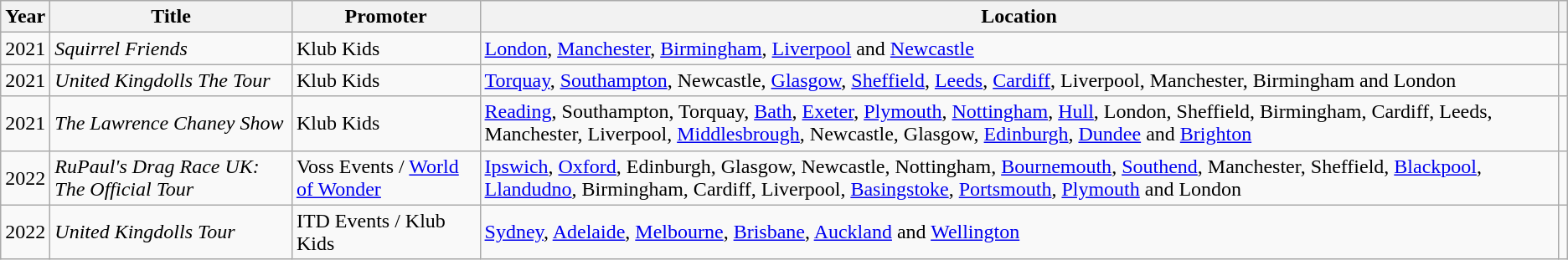<table class="wikitable plainrowheaders sortable">
<tr>
<th scope="col">Year</th>
<th scope="col">Title</th>
<th scope="col">Promoter</th>
<th scope="col">Location</th>
<th style="text-align: center;" class="unsortable"></th>
</tr>
<tr>
<td>2021</td>
<td><em>Squirrel Friends</em></td>
<td>Klub Kids</td>
<td><a href='#'>London</a>, <a href='#'>Manchester</a>, <a href='#'>Birmingham</a>, <a href='#'>Liverpool</a> and <a href='#'>Newcastle</a></td>
<td></td>
</tr>
<tr>
<td>2021</td>
<td><em>United Kingdolls The Tour</em></td>
<td>Klub Kids</td>
<td><a href='#'>Torquay</a>, <a href='#'>Southampton</a>, Newcastle, <a href='#'>Glasgow</a>, <a href='#'>Sheffield</a>, <a href='#'>Leeds</a>, <a href='#'>Cardiff</a>, Liverpool, Manchester, Birmingham and London</td>
<td></td>
</tr>
<tr>
<td>2021</td>
<td><em>The Lawrence Chaney Show</em></td>
<td>Klub Kids</td>
<td><a href='#'>Reading</a>, Southampton, Torquay, <a href='#'>Bath</a>, <a href='#'>Exeter</a>, <a href='#'>Plymouth</a>, <a href='#'>Nottingham</a>, <a href='#'>Hull</a>, London, Sheffield, Birmingham, Cardiff, Leeds, Manchester, Liverpool, <a href='#'>Middlesbrough</a>, Newcastle, Glasgow, <a href='#'>Edinburgh</a>, <a href='#'>Dundee</a> and <a href='#'>Brighton</a></td>
<td></td>
</tr>
<tr>
<td>2022</td>
<td><em>RuPaul's Drag Race UK: The Official Tour</em></td>
<td>Voss Events / <a href='#'>World of Wonder</a></td>
<td><a href='#'>Ipswich</a>, <a href='#'>Oxford</a>, Edinburgh, Glasgow, Newcastle, Nottingham, <a href='#'>Bournemouth</a>, <a href='#'>Southend</a>, Manchester, Sheffield, <a href='#'>Blackpool</a>, <a href='#'>Llandudno</a>, Birmingham, Cardiff, Liverpool, <a href='#'>Basingstoke</a>, <a href='#'>Portsmouth</a>, <a href='#'>Plymouth</a> and London</td>
<td></td>
</tr>
<tr>
<td>2022</td>
<td><em>United Kingdolls Tour</em></td>
<td>ITD Events / Klub Kids</td>
<td><a href='#'>Sydney</a>, <a href='#'>Adelaide</a>, <a href='#'>Melbourne</a>, <a href='#'>Brisbane</a>, <a href='#'>Auckland</a> and <a href='#'>Wellington</a></td>
<td></td>
</tr>
</table>
